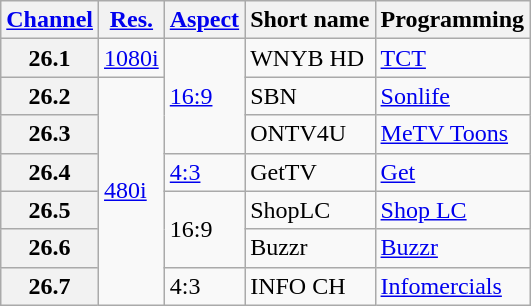<table class="wikitable">
<tr>
<th scope = "col"><a href='#'>Channel</a></th>
<th scope = "col"><a href='#'>Res.</a></th>
<th scope = "col"><a href='#'>Aspect</a></th>
<th scope = "col">Short name</th>
<th scope = "col">Programming</th>
</tr>
<tr>
<th scope = "row">26.1</th>
<td><a href='#'>1080i</a></td>
<td rowspan=3><a href='#'>16:9</a></td>
<td>WNYB HD</td>
<td><a href='#'>TCT</a></td>
</tr>
<tr>
<th scope = "row">26.2</th>
<td rowspan=6><a href='#'>480i</a></td>
<td>SBN</td>
<td><a href='#'>Sonlife</a></td>
</tr>
<tr>
<th scope = "row">26.3</th>
<td>ONTV4U</td>
<td><a href='#'>MeTV Toons</a></td>
</tr>
<tr>
<th scope = "row">26.4</th>
<td><a href='#'>4:3</a></td>
<td>GetTV</td>
<td><a href='#'>Get</a></td>
</tr>
<tr>
<th scope = "row">26.5</th>
<td rowspan=2>16:9</td>
<td>ShopLC</td>
<td><a href='#'>Shop LC</a></td>
</tr>
<tr>
<th scope = "row">26.6</th>
<td>Buzzr</td>
<td><a href='#'>Buzzr</a></td>
</tr>
<tr>
<th scope = "row">26.7</th>
<td>4:3</td>
<td>INFO CH</td>
<td><a href='#'>Infomercials</a></td>
</tr>
</table>
